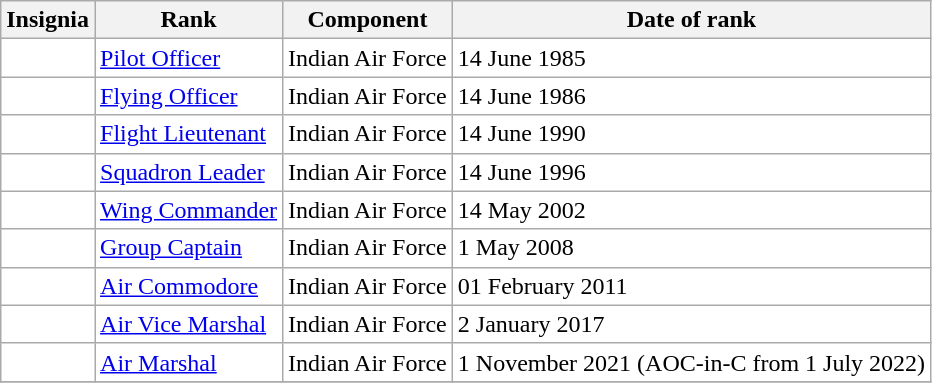<table class="wikitable" style="background:white">
<tr>
<th>Insignia</th>
<th>Rank</th>
<th>Component</th>
<th>Date of rank</th>
</tr>
<tr>
<td align="center"></td>
<td><a href='#'>Pilot Officer</a></td>
<td>Indian Air Force</td>
<td>14 June 1985</td>
</tr>
<tr>
<td align="center"></td>
<td><a href='#'>Flying Officer</a></td>
<td>Indian Air Force</td>
<td>14 June 1986</td>
</tr>
<tr>
<td align="center"></td>
<td><a href='#'>Flight Lieutenant</a></td>
<td>Indian Air Force</td>
<td>14 June 1990</td>
</tr>
<tr>
<td align="center"></td>
<td><a href='#'>Squadron Leader</a></td>
<td>Indian Air Force</td>
<td>14 June 1996</td>
</tr>
<tr>
<td align="center"></td>
<td><a href='#'>Wing Commander</a></td>
<td>Indian Air Force</td>
<td>14 May 2002</td>
</tr>
<tr>
<td align="center"></td>
<td><a href='#'>Group Captain</a></td>
<td>Indian Air Force</td>
<td>1 May 2008</td>
</tr>
<tr>
<td align="center"></td>
<td><a href='#'>Air Commodore</a></td>
<td>Indian Air Force</td>
<td>01 February 2011</td>
</tr>
<tr>
<td align="center"></td>
<td><a href='#'>Air Vice Marshal</a></td>
<td>Indian Air Force</td>
<td>2 January 2017</td>
</tr>
<tr>
<td align="center"></td>
<td><a href='#'>Air Marshal</a></td>
<td>Indian Air Force</td>
<td>1 November 2021 (AOC-in-C from 1 July 2022)</td>
</tr>
<tr>
</tr>
</table>
